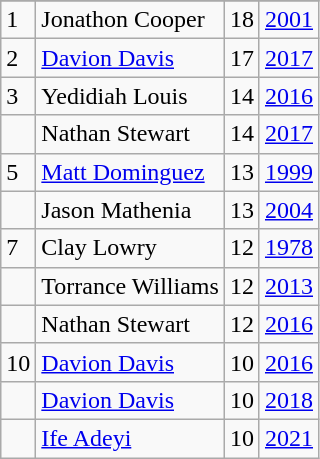<table class="wikitable">
<tr>
</tr>
<tr>
<td>1</td>
<td>Jonathon Cooper</td>
<td>18</td>
<td><a href='#'>2001</a></td>
</tr>
<tr>
<td>2</td>
<td><a href='#'>Davion Davis</a></td>
<td>17</td>
<td><a href='#'>2017</a></td>
</tr>
<tr>
<td>3</td>
<td>Yedidiah Louis</td>
<td>14</td>
<td><a href='#'>2016</a></td>
</tr>
<tr>
<td></td>
<td>Nathan Stewart</td>
<td>14</td>
<td><a href='#'>2017</a></td>
</tr>
<tr>
<td>5</td>
<td><a href='#'>Matt Dominguez</a></td>
<td>13</td>
<td><a href='#'>1999</a></td>
</tr>
<tr>
<td></td>
<td>Jason Mathenia</td>
<td>13</td>
<td><a href='#'>2004</a></td>
</tr>
<tr>
<td>7</td>
<td>Clay Lowry</td>
<td>12</td>
<td><a href='#'>1978</a></td>
</tr>
<tr>
<td></td>
<td>Torrance Williams</td>
<td>12</td>
<td><a href='#'>2013</a></td>
</tr>
<tr>
<td></td>
<td>Nathan Stewart</td>
<td>12</td>
<td><a href='#'>2016</a></td>
</tr>
<tr>
<td>10</td>
<td><a href='#'>Davion Davis</a></td>
<td>10</td>
<td><a href='#'>2016</a></td>
</tr>
<tr>
<td></td>
<td><a href='#'>Davion Davis</a></td>
<td>10</td>
<td><a href='#'>2018</a></td>
</tr>
<tr>
<td></td>
<td><a href='#'>Ife Adeyi</a></td>
<td>10</td>
<td><a href='#'>2021</a></td>
</tr>
</table>
